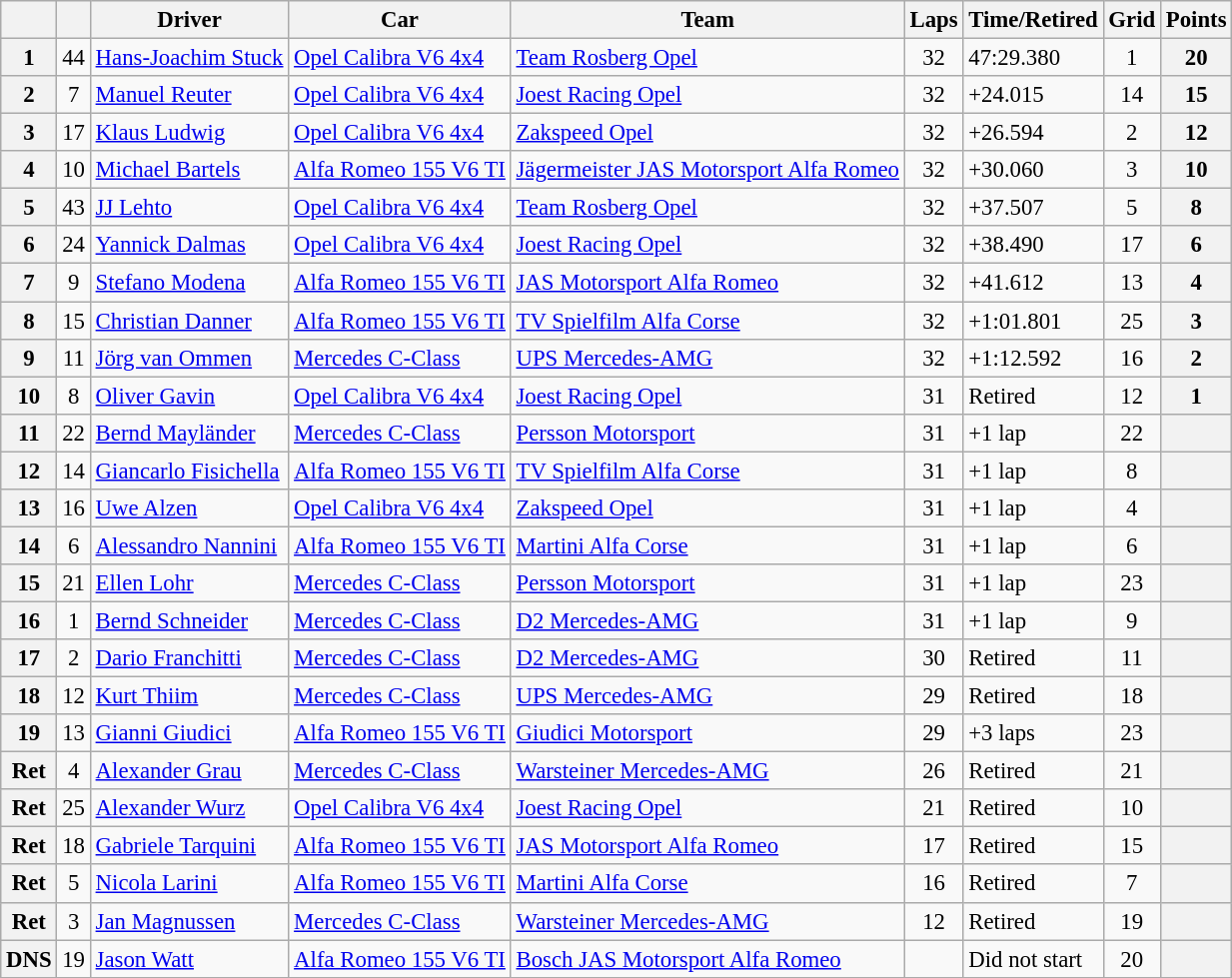<table class="wikitable sortable" style="font-size:95%">
<tr>
<th></th>
<th></th>
<th>Driver</th>
<th>Car</th>
<th>Team</th>
<th>Laps</th>
<th>Time/Retired</th>
<th>Grid</th>
<th>Points</th>
</tr>
<tr>
<th>1</th>
<td align=center>44</td>
<td> <a href='#'>Hans-Joachim Stuck</a></td>
<td><a href='#'>Opel Calibra V6 4x4</a></td>
<td> <a href='#'>Team Rosberg Opel</a></td>
<td align=center>32</td>
<td>47:29.380</td>
<td align=center>1</td>
<th>20</th>
</tr>
<tr>
<th>2</th>
<td align=center>7</td>
<td> <a href='#'>Manuel Reuter</a></td>
<td><a href='#'>Opel Calibra V6 4x4</a></td>
<td> <a href='#'>Joest Racing Opel</a></td>
<td align=center>32</td>
<td>+24.015</td>
<td align=center>14</td>
<th>15</th>
</tr>
<tr>
<th>3</th>
<td align=center>17</td>
<td> <a href='#'>Klaus Ludwig</a></td>
<td><a href='#'>Opel Calibra V6 4x4</a></td>
<td> <a href='#'>Zakspeed Opel</a></td>
<td align=center>32</td>
<td>+26.594</td>
<td align=center>2</td>
<th>12</th>
</tr>
<tr>
<th>4</th>
<td align=center>10</td>
<td> <a href='#'>Michael Bartels</a></td>
<td><a href='#'>Alfa Romeo 155 V6 TI</a></td>
<td> <a href='#'>Jägermeister JAS Motorsport Alfa Romeo</a></td>
<td align=center>32</td>
<td>+30.060</td>
<td align=center>3</td>
<th>10</th>
</tr>
<tr>
<th>5</th>
<td align=center>43</td>
<td> <a href='#'>JJ Lehto</a></td>
<td><a href='#'>Opel Calibra V6 4x4</a></td>
<td> <a href='#'>Team Rosberg Opel</a></td>
<td align=center>32</td>
<td>+37.507</td>
<td align=center>5</td>
<th>8</th>
</tr>
<tr>
<th>6</th>
<td align=center>24</td>
<td> <a href='#'>Yannick Dalmas</a></td>
<td><a href='#'>Opel Calibra V6 4x4</a></td>
<td> <a href='#'>Joest Racing Opel</a></td>
<td align=center>32</td>
<td>+38.490</td>
<td align=center>17</td>
<th>6</th>
</tr>
<tr>
<th>7</th>
<td align=center>9</td>
<td> <a href='#'>Stefano Modena</a></td>
<td><a href='#'>Alfa Romeo 155 V6 TI</a></td>
<td> <a href='#'>JAS Motorsport Alfa Romeo</a></td>
<td align=center>32</td>
<td>+41.612</td>
<td align=center>13</td>
<th>4</th>
</tr>
<tr>
<th>8</th>
<td align=center>15</td>
<td> <a href='#'>Christian Danner</a></td>
<td><a href='#'>Alfa Romeo 155 V6 TI</a></td>
<td> <a href='#'>TV Spielfilm Alfa Corse</a></td>
<td align=center>32</td>
<td>+1:01.801</td>
<td align=center>25</td>
<th>3</th>
</tr>
<tr>
<th>9</th>
<td align=center>11</td>
<td> <a href='#'>Jörg van Ommen</a></td>
<td><a href='#'>Mercedes C-Class</a></td>
<td> <a href='#'>UPS Mercedes-AMG</a></td>
<td align=center>32</td>
<td>+1:12.592</td>
<td align=center>16</td>
<th>2</th>
</tr>
<tr>
<th>10</th>
<td align=center>8</td>
<td> <a href='#'>Oliver Gavin</a></td>
<td><a href='#'>Opel Calibra V6 4x4</a></td>
<td> <a href='#'>Joest Racing Opel</a></td>
<td align=center>31</td>
<td>Retired</td>
<td align=center>12</td>
<th>1</th>
</tr>
<tr>
<th>11</th>
<td align=center>22</td>
<td> <a href='#'>Bernd Mayländer</a></td>
<td><a href='#'>Mercedes C-Class</a></td>
<td> <a href='#'>Persson Motorsport</a></td>
<td align=center>31</td>
<td>+1 lap</td>
<td align=center>22</td>
<th></th>
</tr>
<tr>
<th>12</th>
<td align=center>14</td>
<td> <a href='#'>Giancarlo Fisichella</a></td>
<td><a href='#'>Alfa Romeo 155 V6 TI</a></td>
<td> <a href='#'>TV Spielfilm Alfa Corse</a></td>
<td align=center>31</td>
<td>+1 lap</td>
<td align=center>8</td>
<th></th>
</tr>
<tr>
<th>13</th>
<td align=center>16</td>
<td> <a href='#'>Uwe Alzen</a></td>
<td><a href='#'>Opel Calibra V6 4x4</a></td>
<td> <a href='#'>Zakspeed Opel</a></td>
<td align=center>31</td>
<td>+1 lap</td>
<td align=center>4</td>
<th></th>
</tr>
<tr>
<th>14</th>
<td align=center>6</td>
<td> <a href='#'>Alessandro Nannini</a></td>
<td><a href='#'>Alfa Romeo 155 V6 TI</a></td>
<td> <a href='#'>Martini Alfa Corse</a></td>
<td align=center>31</td>
<td>+1 lap</td>
<td align=center>6</td>
<th></th>
</tr>
<tr>
<th>15</th>
<td align=center>21</td>
<td> <a href='#'>Ellen Lohr</a></td>
<td><a href='#'>Mercedes C-Class</a></td>
<td> <a href='#'>Persson Motorsport</a></td>
<td align=center>31</td>
<td>+1 lap</td>
<td align=center>23</td>
<th></th>
</tr>
<tr>
<th>16</th>
<td align=center>1</td>
<td> <a href='#'>Bernd Schneider</a></td>
<td><a href='#'>Mercedes C-Class</a></td>
<td> <a href='#'>D2 Mercedes-AMG</a></td>
<td align=center>31</td>
<td>+1 lap</td>
<td align=center>9</td>
<th></th>
</tr>
<tr>
<th>17</th>
<td align=center>2</td>
<td> <a href='#'>Dario Franchitti</a></td>
<td><a href='#'>Mercedes C-Class</a></td>
<td> <a href='#'>D2 Mercedes-AMG</a></td>
<td align=center>30</td>
<td>Retired</td>
<td align=center>11</td>
<th></th>
</tr>
<tr>
<th>18</th>
<td align=center>12</td>
<td> <a href='#'>Kurt Thiim</a></td>
<td><a href='#'>Mercedes C-Class</a></td>
<td> <a href='#'>UPS Mercedes-AMG</a></td>
<td align=center>29</td>
<td>Retired</td>
<td align=center>18</td>
<th></th>
</tr>
<tr>
<th>19</th>
<td align=center>13</td>
<td> <a href='#'>Gianni Giudici</a></td>
<td><a href='#'>Alfa Romeo 155 V6 TI</a></td>
<td> <a href='#'>Giudici Motorsport</a></td>
<td align=center>29</td>
<td>+3 laps</td>
<td align=center>23</td>
<th></th>
</tr>
<tr>
<th>Ret</th>
<td align=center>4</td>
<td> <a href='#'>Alexander Grau</a></td>
<td><a href='#'>Mercedes C-Class</a></td>
<td> <a href='#'>Warsteiner Mercedes-AMG</a></td>
<td align=center>26</td>
<td>Retired</td>
<td align=center>21</td>
<th></th>
</tr>
<tr>
<th>Ret</th>
<td align=center>25</td>
<td> <a href='#'>Alexander Wurz</a></td>
<td><a href='#'>Opel Calibra V6 4x4</a></td>
<td> <a href='#'>Joest Racing Opel</a></td>
<td align=center>21</td>
<td>Retired</td>
<td align=center>10</td>
<th></th>
</tr>
<tr>
<th>Ret</th>
<td align=center>18</td>
<td> <a href='#'>Gabriele Tarquini</a></td>
<td><a href='#'>Alfa Romeo 155 V6 TI</a></td>
<td> <a href='#'>JAS Motorsport Alfa Romeo</a></td>
<td align=center>17</td>
<td>Retired</td>
<td align=center>15</td>
<th></th>
</tr>
<tr>
<th>Ret</th>
<td align=center>5</td>
<td> <a href='#'>Nicola Larini</a></td>
<td><a href='#'>Alfa Romeo 155 V6 TI</a></td>
<td> <a href='#'>Martini Alfa Corse</a></td>
<td align=center>16</td>
<td>Retired</td>
<td align=center>7</td>
<th></th>
</tr>
<tr>
<th>Ret</th>
<td align=center>3</td>
<td> <a href='#'>Jan Magnussen</a></td>
<td><a href='#'>Mercedes C-Class</a></td>
<td> <a href='#'>Warsteiner Mercedes-AMG</a></td>
<td align=center>12</td>
<td>Retired</td>
<td align=center>19</td>
<th></th>
</tr>
<tr>
<th>DNS</th>
<td align=center>19</td>
<td> <a href='#'>Jason Watt</a></td>
<td><a href='#'>Alfa Romeo 155 V6 TI</a></td>
<td> <a href='#'>Bosch JAS Motorsport Alfa Romeo</a></td>
<td align=center></td>
<td>Did not start</td>
<td align=center>20</td>
<th></th>
</tr>
<tr>
</tr>
</table>
